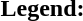<table class="toccolours" style="font-size:100%; white-space:nowrap;">
<tr>
<td><strong>Legend:</strong></td>
<td>      </td>
</tr>
<tr>
<td></td>
</tr>
<tr>
<td></td>
</tr>
<tr>
<td></td>
</tr>
</table>
